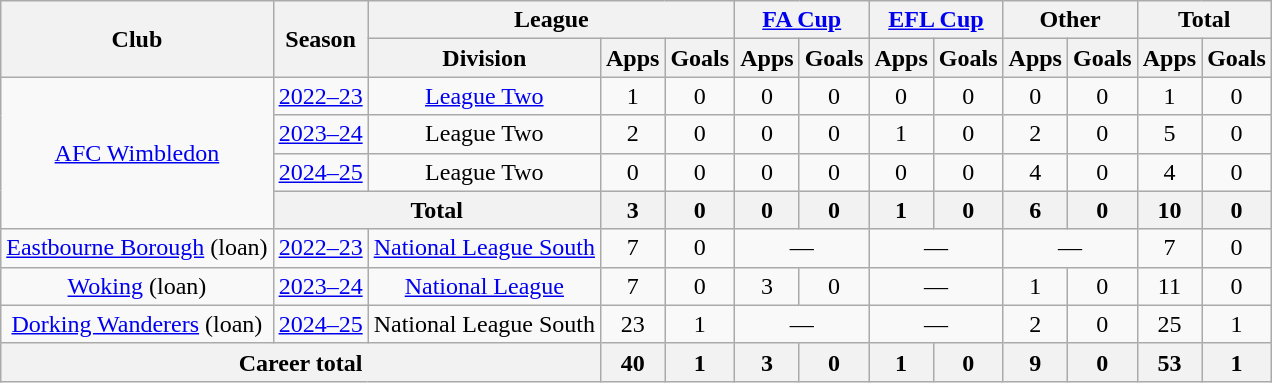<table class=wikitable style="text-align: center">
<tr>
<th rowspan=2>Club</th>
<th rowspan=2>Season</th>
<th colspan=3>League</th>
<th colspan=2><a href='#'>FA Cup</a></th>
<th colspan=2><a href='#'>EFL Cup</a></th>
<th colspan=2>Other</th>
<th colspan=2>Total</th>
</tr>
<tr>
<th>Division</th>
<th>Apps</th>
<th>Goals</th>
<th>Apps</th>
<th>Goals</th>
<th>Apps</th>
<th>Goals</th>
<th>Apps</th>
<th>Goals</th>
<th>Apps</th>
<th>Goals</th>
</tr>
<tr>
<td rowspan=4><a href='#'>AFC Wimbledon</a></td>
<td><a href='#'>2022–23</a></td>
<td><a href='#'>League Two</a></td>
<td>1</td>
<td>0</td>
<td>0</td>
<td>0</td>
<td>0</td>
<td>0</td>
<td>0</td>
<td>0</td>
<td>1</td>
<td>0</td>
</tr>
<tr>
<td><a href='#'>2023–24</a></td>
<td>League Two</td>
<td>2</td>
<td>0</td>
<td>0</td>
<td>0</td>
<td>1</td>
<td>0</td>
<td>2</td>
<td>0</td>
<td>5</td>
<td>0</td>
</tr>
<tr>
<td><a href='#'>2024–25</a></td>
<td>League Two</td>
<td>0</td>
<td>0</td>
<td>0</td>
<td>0</td>
<td>0</td>
<td>0</td>
<td>4</td>
<td>0</td>
<td>4</td>
<td>0</td>
</tr>
<tr>
<th colspan=2>Total</th>
<th>3</th>
<th>0</th>
<th>0</th>
<th>0</th>
<th>1</th>
<th>0</th>
<th>6</th>
<th>0</th>
<th>10</th>
<th>0</th>
</tr>
<tr>
<td><a href='#'>Eastbourne Borough</a> (loan)</td>
<td><a href='#'>2022–23</a></td>
<td><a href='#'>National League South</a></td>
<td>7</td>
<td>0</td>
<td colspan=2>—</td>
<td colspan=2>—</td>
<td colspan=2>—</td>
<td>7</td>
<td>0</td>
</tr>
<tr>
<td><a href='#'>Woking</a> (loan)</td>
<td><a href='#'>2023–24</a></td>
<td><a href='#'>National League</a></td>
<td>7</td>
<td>0</td>
<td>3</td>
<td>0</td>
<td colspan=2>—</td>
<td>1</td>
<td>0</td>
<td>11</td>
<td>0</td>
</tr>
<tr>
<td><a href='#'>Dorking Wanderers</a> (loan)</td>
<td><a href='#'>2024–25</a></td>
<td>National League South</td>
<td>23</td>
<td>1</td>
<td colspan=2>—</td>
<td colspan=2>—</td>
<td>2</td>
<td>0</td>
<td>25</td>
<td>1</td>
</tr>
<tr>
<th colspan=3>Career total</th>
<th>40</th>
<th>1</th>
<th>3</th>
<th>0</th>
<th>1</th>
<th>0</th>
<th>9</th>
<th>0</th>
<th>53</th>
<th>1</th>
</tr>
</table>
